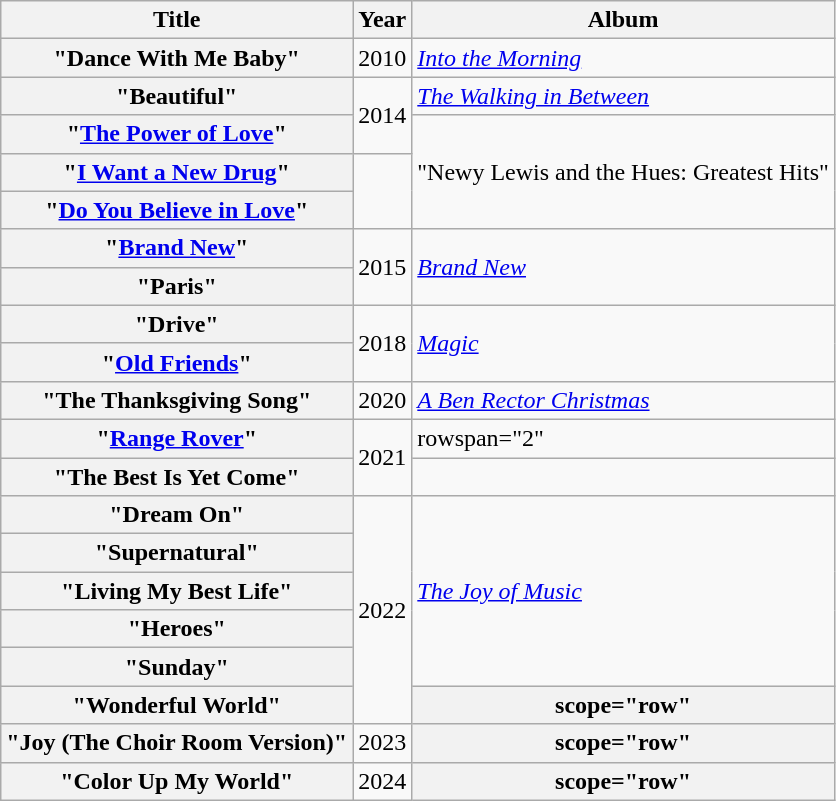<table class="wikitable plainrowheaders">
<tr>
<th scope="col">Title</th>
<th scope="col">Year</th>
<th scope="col">Album</th>
</tr>
<tr>
<th scope="row">"Dance With Me Baby"</th>
<td>2010</td>
<td><em><a href='#'>Into the Morning</a></em></td>
</tr>
<tr>
<th scope="row">"Beautiful"</th>
<td rowspan="2">2014</td>
<td><em><a href='#'>The Walking in Between</a></em></td>
</tr>
<tr>
<th scope="row">"<a href='#'>The Power of Love</a>"</th>
<td rowspan="3">"Newy Lewis and the Hues: Greatest Hits"</td>
</tr>
<tr>
<th scope="row">"<a href='#'>I Want a New Drug</a>"</th>
</tr>
<tr>
<th scope="row">"<a href='#'>Do You Believe in Love</a>"</th>
</tr>
<tr>
<th scope="row">"<a href='#'>Brand New</a>"</th>
<td rowspan="2">2015</td>
<td rowspan="2"><em><a href='#'>Brand New</a></em></td>
</tr>
<tr>
<th scope="row">"Paris"</th>
</tr>
<tr>
<th scope="row">"Drive"</th>
<td rowspan="2">2018</td>
<td rowspan="2"><em><a href='#'>Magic</a></em></td>
</tr>
<tr>
<th scope="row">"<a href='#'>Old Friends</a>"</th>
</tr>
<tr>
<th scope="row">"The Thanksgiving Song"</th>
<td>2020</td>
<td><em><a href='#'>A Ben Rector Christmas</a></em></td>
</tr>
<tr>
<th scope="row">"<a href='#'>Range Rover</a>"<br> </th>
<td rowspan="2">2021</td>
<td>rowspan="2" </td>
</tr>
<tr>
<th scope="row">"The Best Is Yet Come"</th>
</tr>
<tr>
<th scope="row">"Dream On"</th>
<td rowspan="6">2022</td>
<td rowspan="5"><em><a href='#'>The Joy of Music</a></em></td>
</tr>
<tr>
<th scope="row">"Supernatural"<br> </th>
</tr>
<tr>
<th scope="row">"Living My Best Life"</th>
</tr>
<tr>
<th scope="row">"Heroes"</th>
</tr>
<tr>
<th scope="row">"Sunday"<br> </th>
</tr>
<tr>
<th scope="row">"Wonderful World"</th>
<th>scope="row" </th>
</tr>
<tr>
<th scope="row">"Joy (The Choir Room Version)"</th>
<td>2023</td>
<th>scope="row" </th>
</tr>
<tr>
<th scope="row">"Color Up My World" </th>
<td>2024</td>
<th>scope="row" </th>
</tr>
</table>
